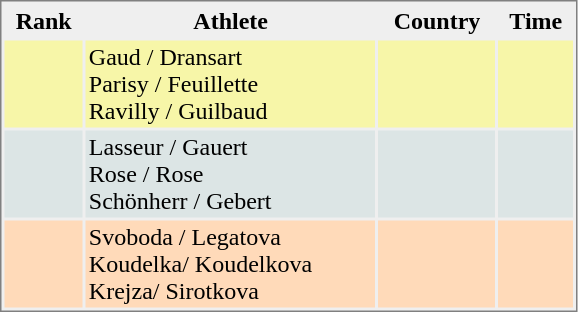<table style="border-style:solid;border-width:1px;border-color:#808080;background-color:#EFEFEF" cellspacing="2" cellpadding="2" width="385px">
<tr bgcolor="#EFEFEF">
<th>Rank</th>
<th>Athlete</th>
<th>Country</th>
<th>Time</th>
</tr>
<tr bgcolor="#F7F6A8" >
<td align=center></td>
<td>Gaud / Dransart<br>Parisy / Feuillette<br>Ravilly / Guilbaud</td>
<td></td>
<td align="right"></td>
</tr>
<tr bgcolor="#DCE5E5">
<td align=center></td>
<td>Lasseur / Gauert<br>Rose / Rose<br>Schönherr / Gebert</td>
<td></td>
<td align="right"></td>
</tr>
<tr bgcolor="#FFDAB9">
<td align=center></td>
<td>Svoboda / Legatova<br>Koudelka/ Koudelkova<br>Krejza/ Sirotkova</td>
<td></td>
<td align="right"></td>
</tr>
</table>
